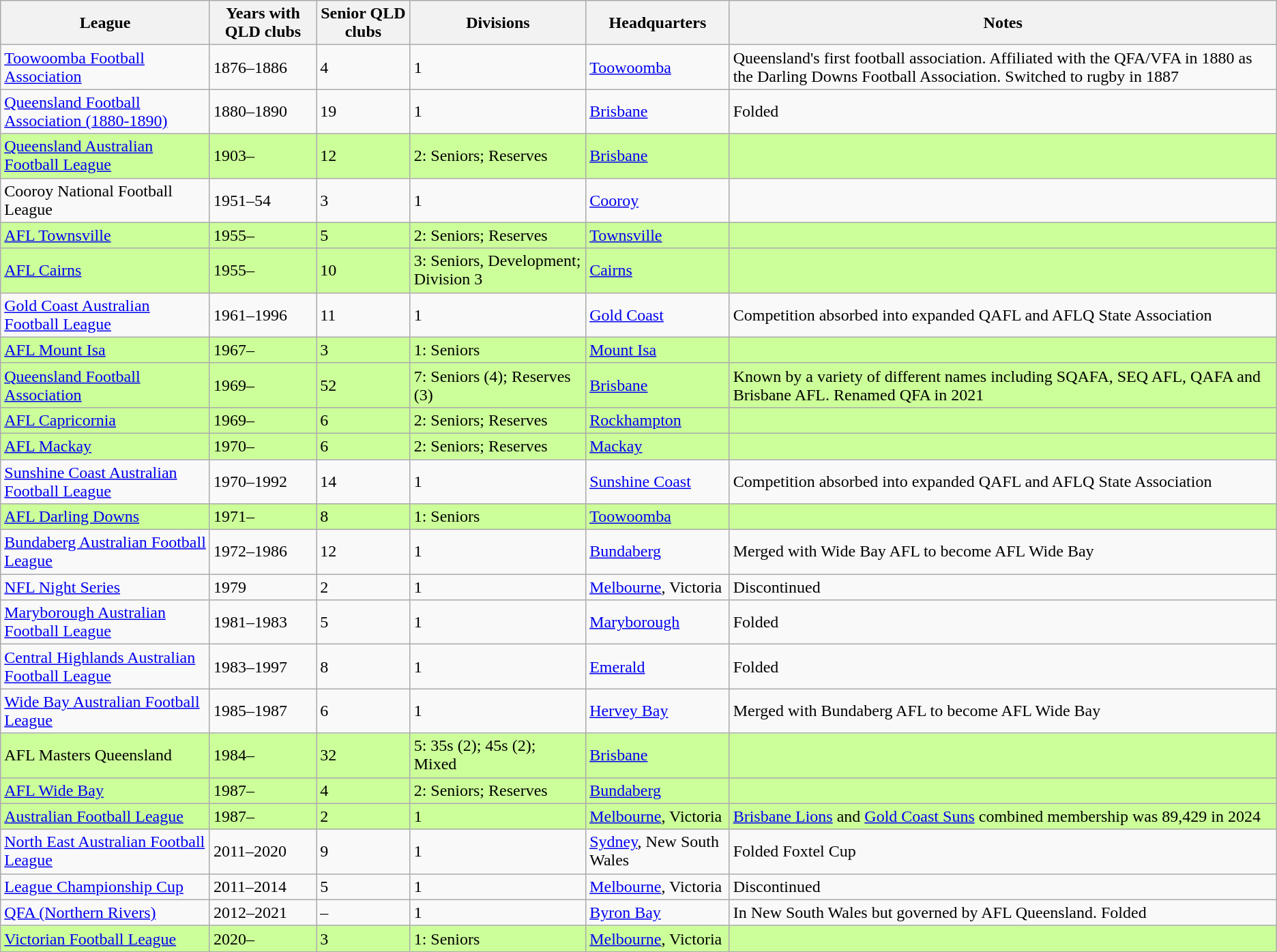<table class="wikitable sortable" style="font-size:100%">
<tr>
<th>League</th>
<th>Years with QLD clubs</th>
<th>Senior QLD clubs</th>
<th>Divisions</th>
<th>Headquarters</th>
<th>Notes</th>
</tr>
<tr>
<td><a href='#'>Toowoomba Football Association</a></td>
<td>1876–1886</td>
<td>4</td>
<td>1</td>
<td><a href='#'>Toowoomba</a></td>
<td>Queensland's first football association. Affiliated with the QFA/VFA in 1880 as the Darling Downs Football Association. Switched to rugby in 1887</td>
</tr>
<tr>
<td><a href='#'>Queensland Football Association (1880-1890)</a></td>
<td>1880–1890</td>
<td>19</td>
<td>1</td>
<td><a href='#'>Brisbane</a></td>
<td>Folded</td>
</tr>
<tr bgcolor="#CCFF99">
<td><a href='#'>Queensland Australian Football League</a></td>
<td>1903–</td>
<td>12</td>
<td>2: Seniors; Reserves</td>
<td><a href='#'>Brisbane</a></td>
<td></td>
</tr>
<tr>
<td>Cooroy National Football League</td>
<td>1951–54</td>
<td>3</td>
<td>1</td>
<td><a href='#'>Cooroy</a></td>
<td></td>
</tr>
<tr bgcolor="#CCFF99">
<td><a href='#'>AFL Townsville</a></td>
<td>1955–</td>
<td>5</td>
<td>2: Seniors; Reserves</td>
<td><a href='#'>Townsville</a></td>
<td></td>
</tr>
<tr bgcolor="#CCFF99">
<td><a href='#'>AFL Cairns</a></td>
<td>1955–</td>
<td>10</td>
<td>3: Seniors, Development; Division 3</td>
<td><a href='#'>Cairns</a></td>
<td></td>
</tr>
<tr>
<td><a href='#'>Gold Coast Australian Football League</a></td>
<td>1961–1996</td>
<td>11</td>
<td>1</td>
<td><a href='#'>Gold Coast</a></td>
<td>Competition absorbed into expanded QAFL and AFLQ State Association</td>
</tr>
<tr bgcolor="#CCFF99">
<td><a href='#'>AFL Mount Isa</a></td>
<td>1967–</td>
<td>3</td>
<td>1: Seniors</td>
<td><a href='#'>Mount Isa</a></td>
<td></td>
</tr>
<tr bgcolor="#CCFF99">
<td><a href='#'>Queensland Football Association</a></td>
<td>1969–</td>
<td>52</td>
<td>7: Seniors (4); Reserves (3)</td>
<td><a href='#'>Brisbane</a></td>
<td> Known by a variety of different names including SQAFA, SEQ AFL, QAFA and Brisbane AFL. Renamed QFA in 2021</td>
</tr>
<tr bgcolor="#CCFF99">
<td><a href='#'>AFL Capricornia</a></td>
<td>1969–</td>
<td>6</td>
<td>2: Seniors; Reserves</td>
<td><a href='#'>Rockhampton</a></td>
<td></td>
</tr>
<tr bgcolor="#CCFF99">
<td><a href='#'>AFL Mackay</a></td>
<td>1970–</td>
<td>6</td>
<td>2: Seniors; Reserves</td>
<td><a href='#'>Mackay</a></td>
<td></td>
</tr>
<tr>
<td><a href='#'>Sunshine Coast Australian Football League</a></td>
<td>1970–1992</td>
<td>14</td>
<td>1</td>
<td><a href='#'>Sunshine Coast</a></td>
<td>Competition absorbed into expanded QAFL and AFLQ State Association</td>
</tr>
<tr bgcolor="#CCFF99">
<td><a href='#'>AFL Darling Downs</a></td>
<td>1971–</td>
<td>8</td>
<td>1: Seniors</td>
<td><a href='#'>Toowoomba</a></td>
<td></td>
</tr>
<tr>
<td><a href='#'>Bundaberg Australian Football League</a></td>
<td>1972–1986</td>
<td>12</td>
<td>1</td>
<td><a href='#'>Bundaberg</a></td>
<td>Merged with Wide Bay AFL to become AFL Wide Bay</td>
</tr>
<tr>
<td><a href='#'>NFL Night Series</a></td>
<td>1979</td>
<td>2</td>
<td>1</td>
<td><a href='#'>Melbourne</a>, Victoria</td>
<td>Discontinued</td>
</tr>
<tr>
<td><a href='#'>Maryborough Australian Football League</a></td>
<td>1981–1983</td>
<td>5</td>
<td>1</td>
<td><a href='#'>Maryborough</a></td>
<td>Folded</td>
</tr>
<tr>
<td><a href='#'>Central Highlands Australian Football League</a></td>
<td>1983–1997</td>
<td>8</td>
<td>1</td>
<td><a href='#'>Emerald</a></td>
<td>Folded</td>
</tr>
<tr>
<td><a href='#'>Wide Bay Australian Football League</a></td>
<td>1985–1987</td>
<td>6</td>
<td>1</td>
<td><a href='#'>Hervey Bay</a></td>
<td>Merged with Bundaberg AFL to become AFL Wide Bay</td>
</tr>
<tr bgcolor="#CCFF99">
<td>AFL Masters Queensland</td>
<td>1984–</td>
<td>32</td>
<td>5: 35s (2); 45s (2); Mixed</td>
<td><a href='#'>Brisbane</a></td>
<td></td>
</tr>
<tr bgcolor="#CCFF99">
<td><a href='#'>AFL Wide Bay</a></td>
<td>1987–</td>
<td>4</td>
<td>2: Seniors; Reserves</td>
<td><a href='#'>Bundaberg</a></td>
<td></td>
</tr>
<tr bgcolor="#CCFF99">
<td><a href='#'>Australian Football League</a></td>
<td>1987–</td>
<td>2</td>
<td>1</td>
<td><a href='#'>Melbourne</a>, Victoria</td>
<td><a href='#'>Brisbane Lions</a> and <a href='#'>Gold Coast Suns</a> combined membership was 89,429 in 2024</td>
</tr>
<tr>
<td><a href='#'>North East Australian Football League</a></td>
<td>2011–2020</td>
<td>9</td>
<td>1</td>
<td><a href='#'>Sydney</a>, New South Wales</td>
<td>Folded Foxtel Cup</td>
</tr>
<tr>
<td><a href='#'>League Championship Cup</a></td>
<td>2011–2014</td>
<td>5</td>
<td>1</td>
<td><a href='#'>Melbourne</a>, Victoria</td>
<td>Discontinued</td>
</tr>
<tr>
<td><a href='#'>QFA (Northern Rivers)</a></td>
<td>2012–2021</td>
<td>–</td>
<td>1</td>
<td><a href='#'>Byron Bay</a></td>
<td>In New South Wales but governed by AFL Queensland. Folded</td>
</tr>
<tr bgcolor="#CCFF99">
<td><a href='#'>Victorian Football League</a></td>
<td>2020–</td>
<td>3</td>
<td>1: Seniors</td>
<td><a href='#'>Melbourne</a>, Victoria</td>
<td></td>
</tr>
</table>
